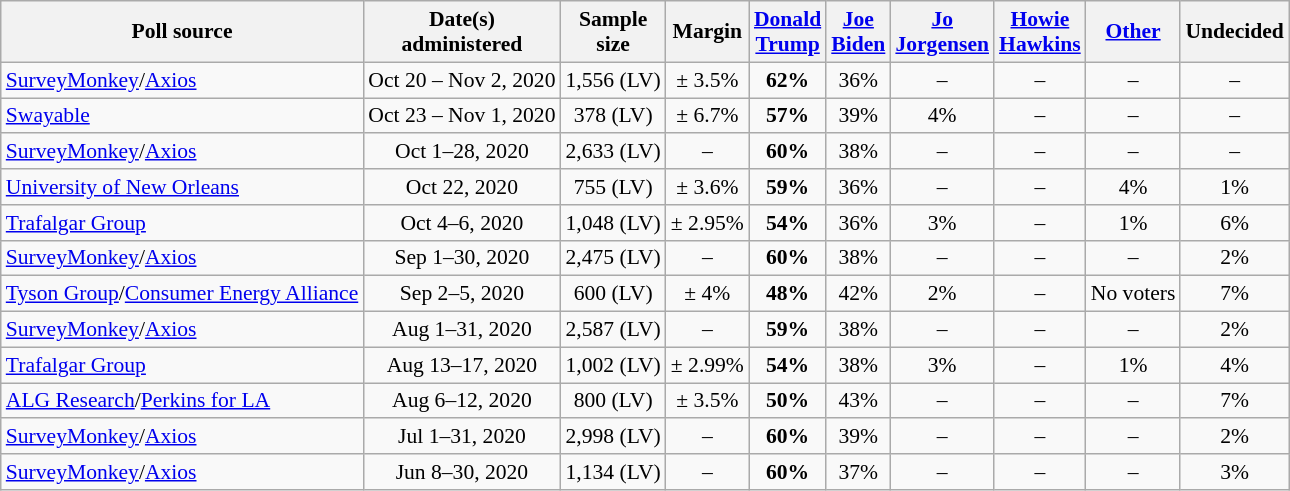<table class="wikitable sortable" style="text-align:center;font-size:90%;line-height:17px">
<tr>
<th>Poll source</th>
<th>Date(s)<br>administered</th>
<th>Sample<br>size</th>
<th>Margin<br></th>
<th class="unsortable"><a href='#'>Donald<br>Trump</a><br><small></small></th>
<th class="unsortable"><a href='#'>Joe<br>Biden</a><br><small></small></th>
<th class="unsortable"><a href='#'>Jo<br>Jorgensen</a><br><small></small></th>
<th class="unsortable"><a href='#'>Howie<br>Hawkins</a><br><small></small></th>
<th class="unsortable"><a href='#'>Other</a></th>
<th class="unsortable">Undecided</th>
</tr>
<tr>
<td style="text-align:left;"><a href='#'>SurveyMonkey</a>/<a href='#'>Axios</a></td>
<td>Oct 20 – Nov 2, 2020</td>
<td>1,556 (LV)</td>
<td>± 3.5%</td>
<td><strong>62%</strong></td>
<td>36%</td>
<td>–</td>
<td>–</td>
<td>–</td>
<td>–</td>
</tr>
<tr>
<td style="text-align:left;"><a href='#'>Swayable</a></td>
<td>Oct 23 – Nov 1, 2020</td>
<td>378 (LV)</td>
<td>± 6.7%</td>
<td><strong>57%</strong></td>
<td>39%</td>
<td>4%</td>
<td>–</td>
<td>–</td>
<td>–</td>
</tr>
<tr>
<td style="text-align:left;"><a href='#'>SurveyMonkey</a>/<a href='#'>Axios</a></td>
<td>Oct 1–28, 2020</td>
<td>2,633 (LV)</td>
<td>–</td>
<td><strong>60%</strong></td>
<td>38%</td>
<td>–</td>
<td>–</td>
<td>–</td>
<td>–</td>
</tr>
<tr>
<td style="text-align:left;"><a href='#'>University of New Orleans</a></td>
<td>Oct 22, 2020</td>
<td>755 (LV)</td>
<td>± 3.6%</td>
<td><strong>59%</strong></td>
<td>36%</td>
<td>–</td>
<td>–</td>
<td>4%</td>
<td>1%</td>
</tr>
<tr>
<td style="text-align:left;"><a href='#'>Trafalgar Group</a></td>
<td>Oct 4–6, 2020</td>
<td>1,048 (LV)</td>
<td>± 2.95%</td>
<td><strong>54%</strong></td>
<td>36%</td>
<td>3%</td>
<td>–</td>
<td>1%</td>
<td>6%</td>
</tr>
<tr>
<td style="text-align:left;"><a href='#'>SurveyMonkey</a>/<a href='#'>Axios</a></td>
<td>Sep 1–30, 2020</td>
<td>2,475 (LV)</td>
<td>–</td>
<td><strong>60%</strong></td>
<td>38%</td>
<td>–</td>
<td>–</td>
<td>–</td>
<td>2%</td>
</tr>
<tr>
<td style="text-align:left;"><a href='#'>Tyson Group</a>/<a href='#'>Consumer Energy Alliance</a></td>
<td>Sep 2–5, 2020</td>
<td>600 (LV)</td>
<td>± 4%</td>
<td><strong>48%</strong></td>
<td>42%</td>
<td>2%</td>
<td>–</td>
<td>No voters</td>
<td>7%</td>
</tr>
<tr>
<td style="text-align:left;"><a href='#'>SurveyMonkey</a>/<a href='#'>Axios</a></td>
<td>Aug 1–31, 2020</td>
<td>2,587 (LV)</td>
<td>–</td>
<td><strong>59%</strong></td>
<td>38%</td>
<td>–</td>
<td>–</td>
<td>–</td>
<td>2%</td>
</tr>
<tr>
<td style="text-align:left;"><a href='#'>Trafalgar Group</a></td>
<td>Aug 13–17, 2020</td>
<td>1,002 (LV)</td>
<td>± 2.99%</td>
<td><strong>54%</strong></td>
<td>38%</td>
<td>3%</td>
<td>–</td>
<td>1%</td>
<td>4%</td>
</tr>
<tr>
<td style="text-align:left;"><a href='#'>ALG Research</a>/<a href='#'>Perkins for LA</a></td>
<td>Aug 6–12, 2020</td>
<td>800 (LV)</td>
<td>± 3.5%</td>
<td><strong>50%</strong></td>
<td>43%</td>
<td>–</td>
<td>–</td>
<td>–</td>
<td>7%</td>
</tr>
<tr>
<td style="text-align:left;"><a href='#'>SurveyMonkey</a>/<a href='#'>Axios</a></td>
<td>Jul 1–31, 2020</td>
<td>2,998 (LV)</td>
<td>–</td>
<td><strong>60%</strong></td>
<td>39%</td>
<td>–</td>
<td>–</td>
<td>–</td>
<td>2%</td>
</tr>
<tr>
<td style="text-align:left;"><a href='#'>SurveyMonkey</a>/<a href='#'>Axios</a></td>
<td>Jun 8–30, 2020</td>
<td>1,134 (LV)</td>
<td>–</td>
<td><strong>60%</strong></td>
<td>37%</td>
<td>–</td>
<td>–</td>
<td>–</td>
<td>3%</td>
</tr>
</table>
